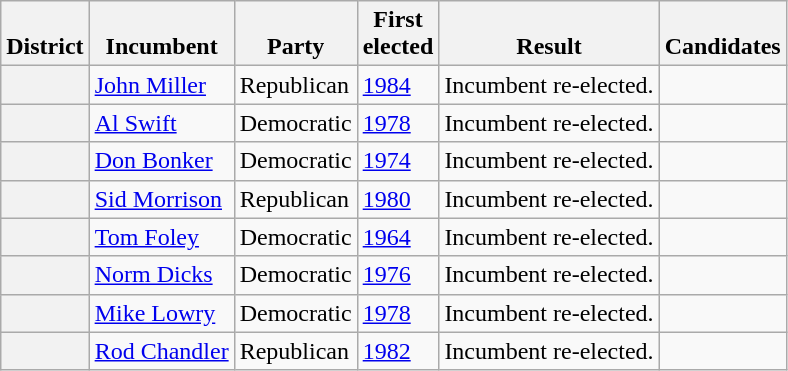<table class=wikitable>
<tr valign=bottom>
<th>District</th>
<th>Incumbent</th>
<th>Party</th>
<th>First<br>elected</th>
<th>Result</th>
<th>Candidates</th>
</tr>
<tr>
<th></th>
<td><a href='#'>John Miller</a></td>
<td>Republican</td>
<td><a href='#'>1984</a></td>
<td>Incumbent re-elected.</td>
<td nowrap></td>
</tr>
<tr>
<th></th>
<td><a href='#'>Al Swift</a></td>
<td>Democratic</td>
<td><a href='#'>1978</a></td>
<td>Incumbent re-elected.</td>
<td nowrap></td>
</tr>
<tr>
<th></th>
<td><a href='#'>Don Bonker</a></td>
<td>Democratic</td>
<td><a href='#'>1974</a></td>
<td>Incumbent re-elected.</td>
<td nowrap></td>
</tr>
<tr>
<th></th>
<td><a href='#'>Sid Morrison</a></td>
<td>Republican</td>
<td><a href='#'>1980</a></td>
<td>Incumbent re-elected.</td>
<td nowrap></td>
</tr>
<tr>
<th></th>
<td><a href='#'>Tom Foley</a></td>
<td>Democratic</td>
<td><a href='#'>1964</a></td>
<td>Incumbent re-elected.</td>
<td nowrap></td>
</tr>
<tr>
<th></th>
<td><a href='#'>Norm Dicks</a></td>
<td>Democratic</td>
<td><a href='#'>1976</a></td>
<td>Incumbent re-elected.</td>
<td nowrap></td>
</tr>
<tr>
<th></th>
<td><a href='#'>Mike Lowry</a></td>
<td>Democratic</td>
<td><a href='#'>1978</a></td>
<td>Incumbent re-elected.</td>
<td nowrap></td>
</tr>
<tr>
<th></th>
<td><a href='#'>Rod Chandler</a></td>
<td>Republican</td>
<td><a href='#'>1982</a></td>
<td>Incumbent re-elected.</td>
<td nowrap></td>
</tr>
</table>
